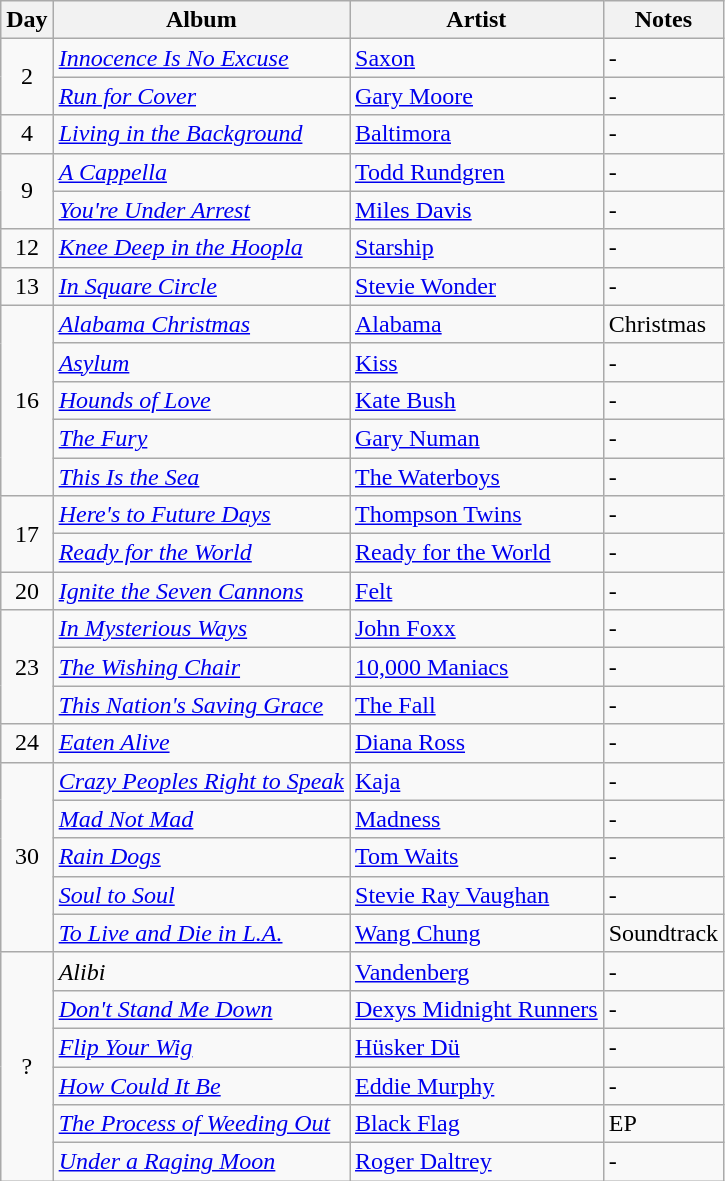<table class="wikitable">
<tr>
<th>Day</th>
<th>Album</th>
<th>Artist</th>
<th>Notes</th>
</tr>
<tr>
<td rowspan="2" align="center">2</td>
<td><em><a href='#'>Innocence Is No Excuse</a></em></td>
<td><a href='#'>Saxon</a></td>
<td>-</td>
</tr>
<tr>
<td><em><a href='#'>Run for Cover</a></em></td>
<td><a href='#'>Gary Moore</a></td>
<td>-</td>
</tr>
<tr>
<td rowspan="1" align="center">4</td>
<td><em><a href='#'>Living in the Background</a></em></td>
<td><a href='#'>Baltimora</a></td>
<td>-</td>
</tr>
<tr>
<td rowspan="2" align="center">9</td>
<td><em><a href='#'>A Cappella</a></em></td>
<td><a href='#'>Todd Rundgren</a></td>
<td>-</td>
</tr>
<tr>
<td><em><a href='#'>You're Under Arrest</a></em></td>
<td><a href='#'>Miles Davis</a></td>
<td>-</td>
</tr>
<tr>
<td rowspan="1" align="center">12</td>
<td><em><a href='#'>Knee Deep in the Hoopla</a></em></td>
<td><a href='#'>Starship</a></td>
<td>-</td>
</tr>
<tr>
<td rowspan="1" align="center">13</td>
<td><em><a href='#'>In Square Circle</a></em></td>
<td><a href='#'>Stevie Wonder</a></td>
<td>-</td>
</tr>
<tr>
<td rowspan="5" align="center">16</td>
<td><em><a href='#'>Alabama Christmas</a></em></td>
<td><a href='#'>Alabama</a></td>
<td>Christmas</td>
</tr>
<tr>
<td><em><a href='#'>Asylum</a></em></td>
<td><a href='#'>Kiss</a></td>
<td>-</td>
</tr>
<tr>
<td><em><a href='#'>Hounds of Love</a></em></td>
<td><a href='#'>Kate Bush</a></td>
<td>-</td>
</tr>
<tr>
<td><em><a href='#'>The Fury</a></em></td>
<td><a href='#'>Gary Numan</a></td>
<td>-</td>
</tr>
<tr>
<td><em><a href='#'>This Is the Sea</a></em></td>
<td><a href='#'>The Waterboys</a></td>
<td>-</td>
</tr>
<tr>
<td rowspan="2" align="center">17</td>
<td><em><a href='#'>Here's to Future Days</a></em></td>
<td><a href='#'>Thompson Twins</a></td>
<td>-</td>
</tr>
<tr>
<td><em><a href='#'>Ready for the World</a></em></td>
<td><a href='#'>Ready for the World</a></td>
<td>-</td>
</tr>
<tr>
<td rowspan="1" align="center">20</td>
<td><em><a href='#'>Ignite the Seven Cannons</a></em></td>
<td><a href='#'>Felt</a></td>
<td>-</td>
</tr>
<tr>
<td rowspan="3" align="center">23</td>
<td><em><a href='#'>In Mysterious Ways</a></em></td>
<td><a href='#'>John Foxx</a></td>
<td>-</td>
</tr>
<tr>
<td><em><a href='#'>The Wishing Chair</a></em></td>
<td><a href='#'>10,000 Maniacs</a></td>
<td>-</td>
</tr>
<tr>
<td><em><a href='#'>This Nation's Saving Grace</a></em></td>
<td><a href='#'>The Fall</a></td>
<td>-</td>
</tr>
<tr>
<td rowspan="1" align="center">24</td>
<td><em><a href='#'>Eaten Alive</a></em></td>
<td><a href='#'>Diana Ross</a></td>
<td>-</td>
</tr>
<tr>
<td rowspan="5" align="center">30</td>
<td><em><a href='#'>Crazy Peoples Right to Speak</a></em></td>
<td><a href='#'>Kaja</a></td>
<td>-</td>
</tr>
<tr>
<td><em><a href='#'>Mad Not Mad</a></em></td>
<td><a href='#'>Madness</a></td>
<td>-</td>
</tr>
<tr>
<td><em><a href='#'>Rain Dogs</a></em></td>
<td><a href='#'>Tom Waits</a></td>
<td>-</td>
</tr>
<tr>
<td><em><a href='#'>Soul to Soul</a></em></td>
<td><a href='#'>Stevie Ray Vaughan</a></td>
<td>-</td>
</tr>
<tr>
<td><em><a href='#'>To Live and Die in L.A.</a></em></td>
<td><a href='#'>Wang Chung</a></td>
<td>Soundtrack</td>
</tr>
<tr>
<td rowspan="6" align="center">?</td>
<td><em>Alibi</em></td>
<td><a href='#'>Vandenberg</a></td>
<td>-</td>
</tr>
<tr>
<td><em><a href='#'>Don't Stand Me Down</a></em></td>
<td><a href='#'>Dexys Midnight Runners</a></td>
<td>-</td>
</tr>
<tr>
<td><em><a href='#'>Flip Your Wig</a></em></td>
<td><a href='#'>Hüsker Dü</a></td>
<td>-</td>
</tr>
<tr>
<td><em><a href='#'>How Could It Be</a></em></td>
<td><a href='#'>Eddie Murphy</a></td>
<td>-</td>
</tr>
<tr>
<td><em><a href='#'>The Process of Weeding Out</a></em></td>
<td><a href='#'>Black Flag</a></td>
<td>EP</td>
</tr>
<tr>
<td><em><a href='#'>Under a Raging Moon</a></em></td>
<td><a href='#'>Roger Daltrey</a></td>
<td>-</td>
</tr>
</table>
